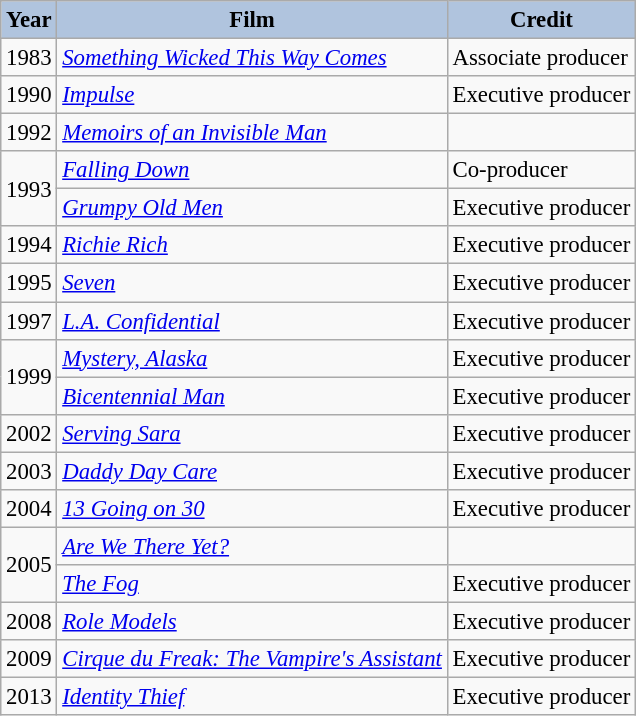<table class="wikitable" style="font-size:95%;">
<tr>
<th style="background:#B0C4DE;">Year</th>
<th style="background:#B0C4DE;">Film</th>
<th style="background:#B0C4DE;">Credit</th>
</tr>
<tr>
<td>1983</td>
<td><em><a href='#'>Something Wicked This Way Comes</a></em></td>
<td>Associate producer</td>
</tr>
<tr>
<td>1990</td>
<td><em><a href='#'>Impulse</a></em></td>
<td>Executive producer</td>
</tr>
<tr>
<td>1992</td>
<td><em><a href='#'>Memoirs of an Invisible Man</a></em></td>
<td></td>
</tr>
<tr>
<td rowspan=2>1993</td>
<td><em><a href='#'>Falling Down</a></em></td>
<td>Co-producer</td>
</tr>
<tr>
<td><em><a href='#'>Grumpy Old Men</a></em></td>
<td>Executive producer</td>
</tr>
<tr>
<td>1994</td>
<td><em><a href='#'>Richie Rich</a></em></td>
<td>Executive producer</td>
</tr>
<tr>
<td>1995</td>
<td><em><a href='#'>Seven</a></em></td>
<td>Executive producer</td>
</tr>
<tr>
<td>1997</td>
<td><em><a href='#'>L.A. Confidential</a></em></td>
<td>Executive producer</td>
</tr>
<tr>
<td rowspan=2>1999</td>
<td><em><a href='#'>Mystery, Alaska</a></em></td>
<td>Executive producer</td>
</tr>
<tr>
<td><em><a href='#'>Bicentennial Man</a></em></td>
<td>Executive producer</td>
</tr>
<tr>
<td>2002</td>
<td><em><a href='#'>Serving Sara</a></em></td>
<td>Executive producer</td>
</tr>
<tr>
<td>2003</td>
<td><em><a href='#'>Daddy Day Care</a></em></td>
<td>Executive producer</td>
</tr>
<tr>
<td>2004</td>
<td><em><a href='#'>13 Going on 30</a></em></td>
<td>Executive producer</td>
</tr>
<tr>
<td rowspan=2>2005</td>
<td><em><a href='#'>Are We There Yet?</a></em></td>
<td></td>
</tr>
<tr>
<td><em><a href='#'>The Fog</a></em></td>
<td>Executive producer</td>
</tr>
<tr>
<td>2008</td>
<td><em><a href='#'>Role Models</a></em></td>
<td>Executive producer</td>
</tr>
<tr>
<td>2009</td>
<td><em><a href='#'>Cirque du Freak: The Vampire's Assistant</a></em></td>
<td>Executive producer</td>
</tr>
<tr>
<td>2013</td>
<td><em><a href='#'>Identity Thief</a></em></td>
<td>Executive producer</td>
</tr>
</table>
